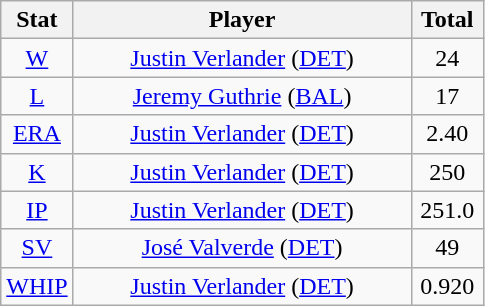<table class="wikitable" style="text-align:center;">
<tr>
<th style="width:15%">Stat</th>
<th>Player</th>
<th style="width:15%">Total</th>
</tr>
<tr>
<td><a href='#'>W</a></td>
<td><a href='#'>Justin Verlander</a> (<a href='#'>DET</a>)</td>
<td>24</td>
</tr>
<tr>
<td><a href='#'>L</a></td>
<td><a href='#'>Jeremy Guthrie</a> (<a href='#'>BAL</a>)</td>
<td>17</td>
</tr>
<tr>
<td><a href='#'>ERA</a></td>
<td><a href='#'>Justin Verlander</a> (<a href='#'>DET</a>)</td>
<td>2.40</td>
</tr>
<tr>
<td><a href='#'>K</a></td>
<td><a href='#'>Justin Verlander</a> (<a href='#'>DET</a>)</td>
<td>250</td>
</tr>
<tr>
<td><a href='#'>IP</a></td>
<td><a href='#'>Justin Verlander</a> (<a href='#'>DET</a>)</td>
<td>251.0</td>
</tr>
<tr>
<td><a href='#'>SV</a></td>
<td><a href='#'>José Valverde</a> (<a href='#'>DET</a>)</td>
<td>49</td>
</tr>
<tr>
<td><a href='#'>WHIP</a></td>
<td><a href='#'>Justin Verlander</a> (<a href='#'>DET</a>)</td>
<td>0.920</td>
</tr>
</table>
